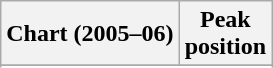<table class="wikitable sortable plainrowheaders" style="text-align:center">
<tr>
<th scope="col">Chart (2005–06)</th>
<th scope="col">Peak<br>position</th>
</tr>
<tr>
</tr>
<tr>
</tr>
<tr>
</tr>
</table>
